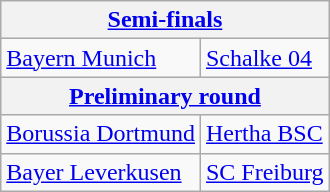<table class="wikitable">
<tr>
<th colspan="2"><a href='#'>Semi-finals</a></th>
</tr>
<tr>
<td><a href='#'>Bayern Munich</a> </td>
<td><a href='#'>Schalke 04</a> </td>
</tr>
<tr>
<th colspan="2"><a href='#'>Preliminary round</a></th>
</tr>
<tr>
<td><a href='#'>Borussia Dortmund</a> </td>
<td><a href='#'>Hertha BSC</a> </td>
</tr>
<tr>
<td><a href='#'>Bayer Leverkusen</a> </td>
<td><a href='#'>SC Freiburg</a> </td>
</tr>
</table>
